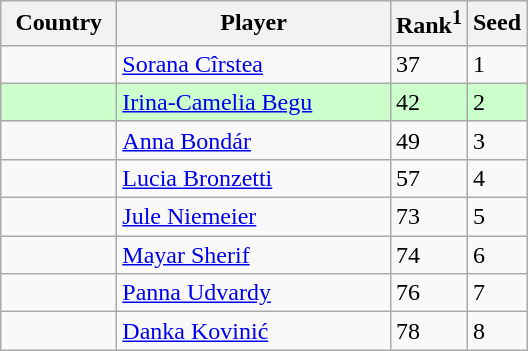<table class="sortable wikitable">
<tr>
<th width="70">Country</th>
<th width="175">Player</th>
<th>Rank<sup>1</sup></th>
<th>Seed</th>
</tr>
<tr>
<td></td>
<td><a href='#'>Sorana Cîrstea</a></td>
<td>37</td>
<td>1</td>
</tr>
<tr style="background:#cfc;">
<td></td>
<td><a href='#'>Irina-Camelia Begu</a></td>
<td>42</td>
<td>2</td>
</tr>
<tr>
<td></td>
<td><a href='#'>Anna Bondár</a></td>
<td>49</td>
<td>3</td>
</tr>
<tr>
<td></td>
<td><a href='#'>Lucia Bronzetti</a></td>
<td>57</td>
<td>4</td>
</tr>
<tr>
<td></td>
<td><a href='#'>Jule Niemeier</a></td>
<td>73</td>
<td>5</td>
</tr>
<tr>
<td></td>
<td><a href='#'>Mayar Sherif</a></td>
<td>74</td>
<td>6</td>
</tr>
<tr>
<td></td>
<td><a href='#'>Panna Udvardy</a></td>
<td>76</td>
<td>7</td>
</tr>
<tr>
<td></td>
<td><a href='#'>Danka Kovinić</a></td>
<td>78</td>
<td>8</td>
</tr>
</table>
